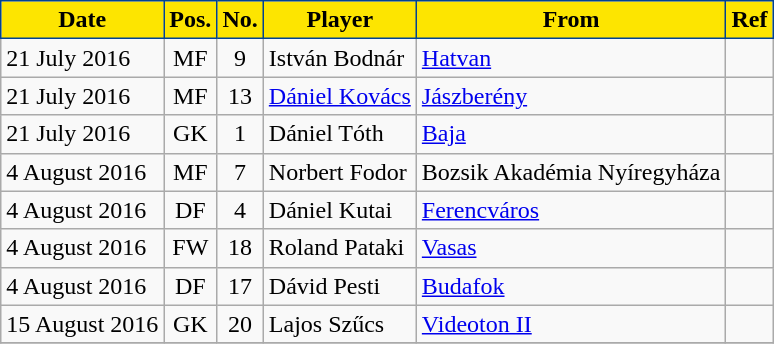<table class="wikitable plainrowheaders sortable">
<tr>
<th style="background-color:#FDE500;color:black;border:1px solid #004292">Date</th>
<th style="background-color:#FDE500;color:black;border:1px solid #004292">Pos.</th>
<th style="background-color:#FDE500;color:black;border:1px solid #004292">No.</th>
<th style="background-color:#FDE500;color:black;border:1px solid #004292">Player</th>
<th style="background-color:#FDE500;color:black;border:1px solid #004292">From</th>
<th style="background-color:#FDE500;color:black;border:1px solid #004292">Ref</th>
</tr>
<tr>
<td>21 July 2016</td>
<td style="text-align:center;">MF</td>
<td style="text-align:center;">9</td>
<td style="text-align:left;"> István Bodnár</td>
<td style="text-align:left;"><a href='#'>Hatvan</a></td>
<td></td>
</tr>
<tr>
<td>21 July 2016</td>
<td style="text-align:center;">MF</td>
<td style="text-align:center;">13</td>
<td style="text-align:left;"> <a href='#'>Dániel Kovács</a></td>
<td style="text-align:left;"><a href='#'>Jászberény</a></td>
<td></td>
</tr>
<tr>
<td>21 July 2016</td>
<td style="text-align:center;">GK</td>
<td style="text-align:center;">1</td>
<td style="text-align:left;"> Dániel Tóth</td>
<td style="text-align:left;"><a href='#'>Baja</a></td>
<td></td>
</tr>
<tr>
<td>4 August 2016</td>
<td style="text-align:center;">MF</td>
<td style="text-align:center;">7</td>
<td style="text-align:left;"> Norbert Fodor</td>
<td style="text-align:left;">Bozsik Akadémia Nyíregyháza</td>
<td></td>
</tr>
<tr>
<td>4 August 2016</td>
<td style="text-align:center;">DF</td>
<td style="text-align:center;">4</td>
<td style="text-align:left;"> Dániel Kutai</td>
<td style="text-align:left;"><a href='#'>Ferencváros</a></td>
<td></td>
</tr>
<tr>
<td>4 August 2016</td>
<td style="text-align:center;">FW</td>
<td style="text-align:center;">18</td>
<td style="text-align:left;"> Roland Pataki</td>
<td style="text-align:left;"><a href='#'>Vasas</a></td>
<td></td>
</tr>
<tr>
<td>4 August 2016</td>
<td style="text-align:center;">DF</td>
<td style="text-align:center;">17</td>
<td style="text-align:left;"> Dávid Pesti</td>
<td style="text-align:left;"><a href='#'>Budafok</a></td>
<td></td>
</tr>
<tr>
<td>15 August 2016</td>
<td style="text-align:center;">GK</td>
<td style="text-align:center;">20</td>
<td style="text-align:left;"> Lajos Szűcs</td>
<td style="text-align:left;"><a href='#'>Videoton II</a></td>
<td></td>
</tr>
<tr>
</tr>
</table>
